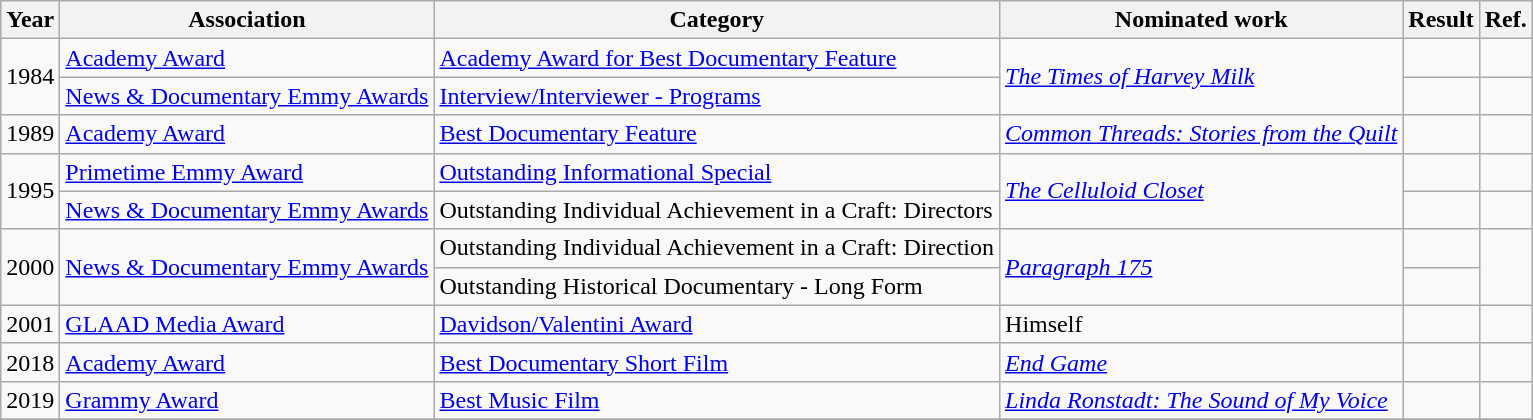<table class="wikitable sortable">
<tr>
<th>Year</th>
<th>Association</th>
<th>Category</th>
<th>Nominated work</th>
<th>Result</th>
<th class=unsortable>Ref.</th>
</tr>
<tr>
<td rowspan=2>1984</td>
<td><a href='#'>Academy Award</a></td>
<td><a href='#'>Academy Award for Best Documentary Feature</a></td>
<td rowspan=2><em><a href='#'>The Times of Harvey Milk</a></em></td>
<td></td>
<td></td>
</tr>
<tr>
<td><a href='#'>News & Documentary Emmy Awards</a></td>
<td><a href='#'>Interview/Interviewer - Programs</a></td>
<td></td>
<td></td>
</tr>
<tr>
<td>1989</td>
<td><a href='#'>Academy Award</a></td>
<td><a href='#'>Best Documentary Feature</a></td>
<td><em><a href='#'>Common Threads: Stories from the Quilt</a></em></td>
<td></td>
<td></td>
</tr>
<tr>
<td rowspan=2>1995</td>
<td><a href='#'>Primetime Emmy Award</a></td>
<td><a href='#'>Outstanding Informational Special</a></td>
<td rowspan=2><em><a href='#'>The Celluloid Closet</a></em></td>
<td></td>
<td></td>
</tr>
<tr>
<td><a href='#'>News & Documentary Emmy Awards</a></td>
<td>Outstanding Individual Achievement in a Craft: Directors</td>
<td></td>
<td></td>
</tr>
<tr>
<td rowspan=2>2000</td>
<td rowspan=2><a href='#'>News & Documentary Emmy Awards</a></td>
<td>Outstanding Individual Achievement in a Craft: Direction</td>
<td rowspan=2><em><a href='#'>Paragraph 175</a></em></td>
<td></td>
<td rowspan=2></td>
</tr>
<tr>
<td>Outstanding Historical Documentary - Long Form</td>
<td></td>
</tr>
<tr>
<td>2001</td>
<td><a href='#'>GLAAD Media Award</a></td>
<td><a href='#'>Davidson/Valentini Award</a></td>
<td>Himself</td>
<td></td>
<td></td>
</tr>
<tr>
<td>2018</td>
<td><a href='#'>Academy Award</a></td>
<td><a href='#'>Best Documentary Short Film</a></td>
<td><em><a href='#'>End Game</a></em></td>
<td></td>
<td></td>
</tr>
<tr>
<td>2019</td>
<td><a href='#'>Grammy Award</a></td>
<td><a href='#'>Best Music Film</a></td>
<td><em><a href='#'>Linda Ronstadt: The Sound of My Voice</a></em></td>
<td></td>
<td></td>
</tr>
<tr>
</tr>
</table>
